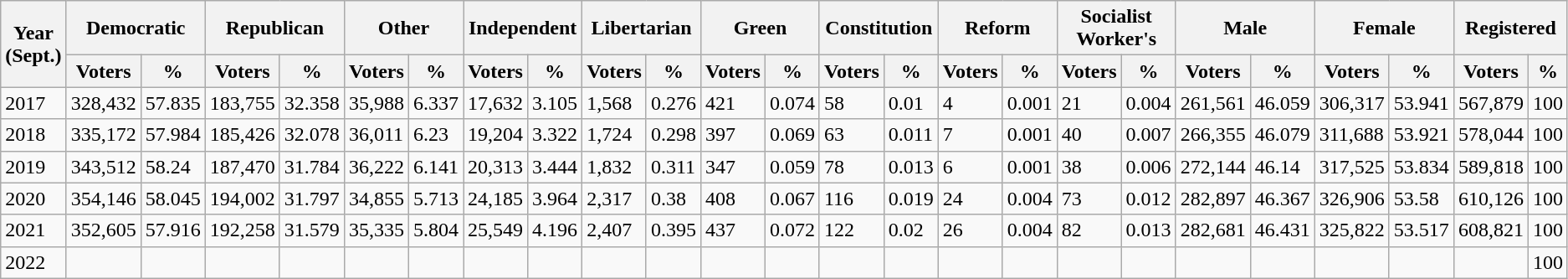<table class="wikitable sortable">
<tr>
<th colspan=1 rowspan =2>Year (Sept.)</th>
<th colspan=2>Democratic</th>
<th colspan=2>Republican</th>
<th colspan= 2>Other</th>
<th colspan= 2>Independent</th>
<th colspan= 2>Libertarian</th>
<th colspan= 2>Green</th>
<th colspan= 2>Constitution</th>
<th colspan= 2>Reform</th>
<th colspan= 2>Socialist Worker's</th>
<th colspan= 2>Male</th>
<th colspan= 2>Female</th>
<th colspan= 2>Registered</th>
</tr>
<tr>
<th>Voters</th>
<th>%</th>
<th>Voters</th>
<th>%</th>
<th>Voters</th>
<th>%</th>
<th>Voters</th>
<th>%</th>
<th>Voters</th>
<th>%</th>
<th>Voters</th>
<th>%</th>
<th>Voters</th>
<th>%</th>
<th>Voters</th>
<th>%</th>
<th>Voters</th>
<th>%</th>
<th>Voters</th>
<th>%</th>
<th>Voters</th>
<th>%</th>
<th>Voters</th>
<th>%</th>
</tr>
<tr>
<td>2017</td>
<td>328,432</td>
<td>57.835</td>
<td>183,755</td>
<td>32.358</td>
<td>35,988</td>
<td>6.337</td>
<td>17,632</td>
<td>3.105</td>
<td>1,568</td>
<td>0.276</td>
<td>421</td>
<td>0.074</td>
<td>58</td>
<td>0.01</td>
<td>4</td>
<td>0.001</td>
<td>21</td>
<td>0.004</td>
<td>261,561</td>
<td>46.059</td>
<td>306,317</td>
<td>53.941</td>
<td>567,879</td>
<td>100</td>
</tr>
<tr>
<td>2018</td>
<td>335,172</td>
<td>57.984</td>
<td>185,426</td>
<td>32.078</td>
<td>36,011</td>
<td>6.23</td>
<td>19,204</td>
<td>3.322</td>
<td>1,724</td>
<td>0.298</td>
<td>397</td>
<td>0.069</td>
<td>63</td>
<td>0.011</td>
<td>7</td>
<td>0.001</td>
<td>40</td>
<td>0.007</td>
<td>266,355</td>
<td>46.079</td>
<td>311,688</td>
<td>53.921</td>
<td>578,044</td>
<td>100</td>
</tr>
<tr>
<td>2019</td>
<td>343,512</td>
<td>58.24</td>
<td>187,470</td>
<td>31.784</td>
<td>36,222</td>
<td>6.141</td>
<td>20,313</td>
<td>3.444</td>
<td>1,832</td>
<td>0.311</td>
<td>347</td>
<td>0.059</td>
<td>78</td>
<td>0.013</td>
<td>6</td>
<td>0.001</td>
<td>38</td>
<td>0.006</td>
<td>272,144</td>
<td>46.14</td>
<td>317,525</td>
<td>53.834</td>
<td>589,818</td>
<td>100</td>
</tr>
<tr>
<td>2020</td>
<td>354,146</td>
<td>58.045</td>
<td>194,002</td>
<td>31.797</td>
<td>34,855</td>
<td>5.713</td>
<td>24,185</td>
<td>3.964</td>
<td>2,317</td>
<td>0.38</td>
<td>408</td>
<td>0.067</td>
<td>116</td>
<td>0.019</td>
<td>24</td>
<td>0.004</td>
<td>73</td>
<td>0.012</td>
<td>282,897</td>
<td>46.367</td>
<td>326,906</td>
<td>53.58</td>
<td>610,126</td>
<td>100</td>
</tr>
<tr>
<td>2021</td>
<td>352,605</td>
<td>57.916</td>
<td>192,258</td>
<td>31.579</td>
<td>35,335</td>
<td>5.804</td>
<td>25,549</td>
<td>4.196</td>
<td>2,407</td>
<td>0.395</td>
<td>437</td>
<td>0.072</td>
<td>122</td>
<td>0.02</td>
<td>26</td>
<td>0.004</td>
<td>82</td>
<td>0.013</td>
<td>282,681</td>
<td>46.431</td>
<td>325,822</td>
<td>53.517</td>
<td>608,821</td>
<td>100</td>
</tr>
<tr>
<td>2022</td>
<td></td>
<td></td>
<td></td>
<td></td>
<td></td>
<td></td>
<td></td>
<td></td>
<td></td>
<td></td>
<td></td>
<td></td>
<td></td>
<td></td>
<td></td>
<td></td>
<td></td>
<td></td>
<td></td>
<td></td>
<td></td>
<td></td>
<td></td>
<td>100</td>
</tr>
</table>
